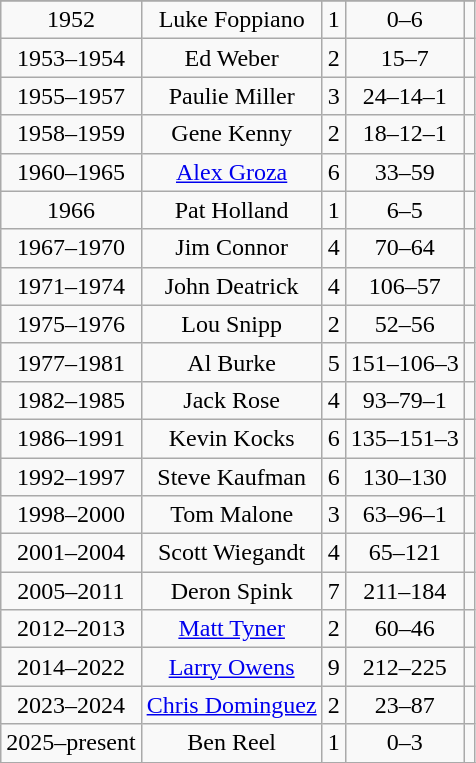<table class="wikitable" style="text-align:center">
<tr>
</tr>
<tr>
<td>1952</td>
<td>Luke Foppiano</td>
<td>1</td>
<td>0–6</td>
<td></td>
</tr>
<tr>
<td>1953–1954</td>
<td>Ed Weber</td>
<td>2</td>
<td>15–7</td>
<td></td>
</tr>
<tr>
<td>1955–1957</td>
<td>Paulie Miller</td>
<td>3</td>
<td>24–14–1</td>
<td></td>
</tr>
<tr>
<td>1958–1959</td>
<td>Gene Kenny</td>
<td>2</td>
<td>18–12–1</td>
<td></td>
</tr>
<tr>
<td>1960–1965</td>
<td><a href='#'>Alex Groza</a></td>
<td>6</td>
<td>33–59</td>
<td></td>
</tr>
<tr>
<td>1966</td>
<td>Pat Holland</td>
<td>1</td>
<td>6–5</td>
<td></td>
</tr>
<tr>
<td>1967–1970</td>
<td>Jim Connor</td>
<td>4</td>
<td>70–64</td>
<td></td>
</tr>
<tr>
<td>1971–1974</td>
<td>John Deatrick</td>
<td>4</td>
<td>106–57</td>
<td></td>
</tr>
<tr>
<td>1975–1976</td>
<td>Lou Snipp</td>
<td>2</td>
<td>52–56</td>
<td></td>
</tr>
<tr>
<td>1977–1981</td>
<td>Al Burke</td>
<td>5</td>
<td>151–106–3</td>
<td></td>
</tr>
<tr>
<td>1982–1985</td>
<td>Jack Rose</td>
<td>4</td>
<td>93–79–1</td>
<td></td>
</tr>
<tr>
<td>1986–1991</td>
<td>Kevin Kocks</td>
<td>6</td>
<td>135–151–3</td>
<td></td>
</tr>
<tr>
<td>1992–1997</td>
<td>Steve Kaufman</td>
<td>6</td>
<td>130–130</td>
<td></td>
</tr>
<tr>
<td>1998–2000</td>
<td>Tom Malone</td>
<td>3</td>
<td>63–96–1</td>
<td></td>
</tr>
<tr>
<td>2001–2004</td>
<td>Scott Wiegandt</td>
<td>4</td>
<td>65–121</td>
<td></td>
</tr>
<tr>
<td>2005–2011</td>
<td>Deron Spink</td>
<td>7</td>
<td>211–184</td>
<td></td>
</tr>
<tr>
<td>2012–2013</td>
<td><a href='#'>Matt Tyner</a></td>
<td>2</td>
<td>60–46</td>
<td></td>
</tr>
<tr>
<td>2014–2022</td>
<td><a href='#'>Larry Owens</a></td>
<td>9</td>
<td>212–225</td>
<td></td>
</tr>
<tr>
<td>2023–2024</td>
<td><a href='#'>Chris Dominguez</a></td>
<td>2</td>
<td>23–87</td>
<td></td>
</tr>
<tr>
<td>2025–present</td>
<td>Ben Reel</td>
<td>1</td>
<td>0–3</td>
<td></td>
</tr>
<tr>
</tr>
</table>
